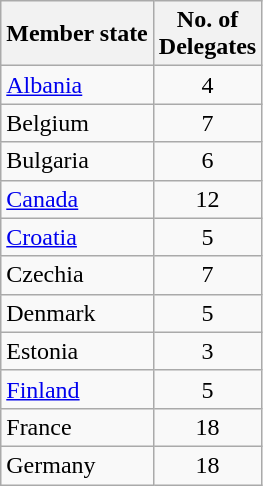<table class="wikitable">
<tr>
<th>Member state</th>
<th>No. of<br>Delegates</th>
</tr>
<tr>
<td><a href='#'>Albania</a></td>
<td align="center">4</td>
</tr>
<tr>
<td>Belgium</td>
<td align="center">7</td>
</tr>
<tr>
<td>Bulgaria</td>
<td align="center">6</td>
</tr>
<tr>
<td><a href='#'>Canada</a></td>
<td align="center">12</td>
</tr>
<tr>
<td><a href='#'>Croatia</a></td>
<td align="center">5</td>
</tr>
<tr>
<td>Czechia</td>
<td align="center">7</td>
</tr>
<tr>
<td>Denmark</td>
<td align="center">5</td>
</tr>
<tr>
<td>Estonia</td>
<td align="center">3</td>
</tr>
<tr>
<td><a href='#'>Finland</a></td>
<td align="center">5</td>
</tr>
<tr>
<td>France</td>
<td align="center">18</td>
</tr>
<tr>
<td>Germany</td>
<td align="center">18</td>
</tr>
</table>
